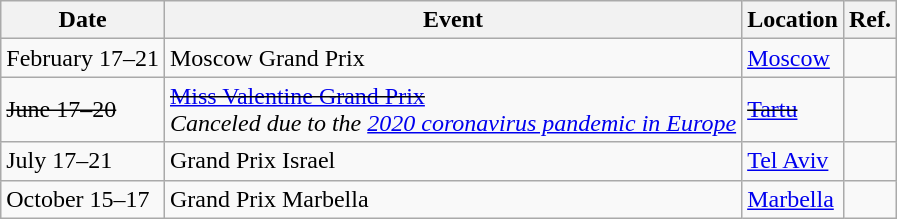<table class="wikitable sortable">
<tr>
<th>Date</th>
<th>Event</th>
<th>Location</th>
<th>Ref.</th>
</tr>
<tr>
<td>February 17–21</td>
<td>Moscow Grand Prix</td>
<td> <a href='#'>Moscow</a></td>
<td></td>
</tr>
<tr>
<td><s>June 17–20</s></td>
<td><s><a href='#'>Miss Valentine Grand Prix</a></s><br><em>Canceled due to the <a href='#'>2020 coronavirus pandemic in Europe</a></em></td>
<td><s> <a href='#'>Tartu</a></s></td>
<td></td>
</tr>
<tr>
<td>July 17–21</td>
<td>Grand Prix Israel</td>
<td> <a href='#'>Tel Aviv</a></td>
<td></td>
</tr>
<tr>
<td>October 15–17</td>
<td>Grand Prix Marbella</td>
<td> <a href='#'>Marbella</a></td>
<td></td>
</tr>
</table>
